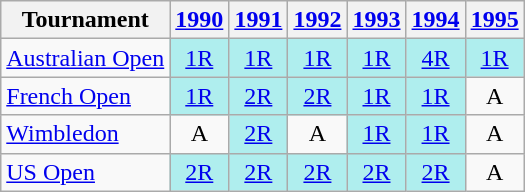<table class="wikitable">
<tr>
<th>Tournament</th>
<th><a href='#'>1990</a></th>
<th><a href='#'>1991</a></th>
<th><a href='#'>1992</a></th>
<th><a href='#'>1993</a></th>
<th><a href='#'>1994</a></th>
<th><a href='#'>1995</a></th>
</tr>
<tr>
<td><a href='#'>Australian Open</a></td>
<td align="center" style="background:#afeeee;"><a href='#'>1R</a></td>
<td align="center" style="background:#afeeee;"><a href='#'>1R</a></td>
<td align="center" style="background:#afeeee;"><a href='#'>1R</a></td>
<td align="center" style="background:#afeeee;"><a href='#'>1R</a></td>
<td align="center" style="background:#afeeee;"><a href='#'>4R</a></td>
<td align="center" style="background:#afeeee;"><a href='#'>1R</a></td>
</tr>
<tr>
<td><a href='#'>French Open</a></td>
<td align="center" style="background:#afeeee;"><a href='#'>1R</a></td>
<td align="center" style="background:#afeeee;"><a href='#'>2R</a></td>
<td align="center" style="background:#afeeee;"><a href='#'>2R</a></td>
<td align="center" style="background:#afeeee;"><a href='#'>1R</a></td>
<td align="center" style="background:#afeeee;"><a href='#'>1R</a></td>
<td align="center">A</td>
</tr>
<tr>
<td><a href='#'>Wimbledon</a></td>
<td align="center">A</td>
<td align="center" style="background:#afeeee;"><a href='#'>2R</a></td>
<td align="center">A</td>
<td align="center" style="background:#afeeee;"><a href='#'>1R</a></td>
<td align="center" style="background:#afeeee;"><a href='#'>1R</a></td>
<td align="center">A</td>
</tr>
<tr>
<td><a href='#'>US Open</a></td>
<td align="center" style="background:#afeeee;"><a href='#'>2R</a></td>
<td align="center" style="background:#afeeee;"><a href='#'>2R</a></td>
<td align="center" style="background:#afeeee;"><a href='#'>2R</a></td>
<td align="center" style="background:#afeeee;"><a href='#'>2R</a></td>
<td align="center" style="background:#afeeee;"><a href='#'>2R</a></td>
<td align="center">A</td>
</tr>
</table>
